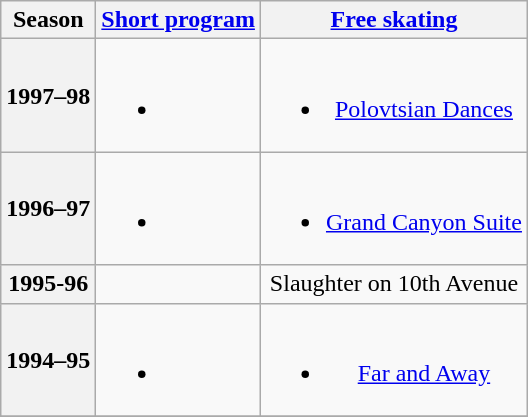<table class="wikitable" style="text-align:center">
<tr>
<th>Season</th>
<th><a href='#'>Short program</a></th>
<th><a href='#'>Free skating</a></th>
</tr>
<tr>
<th>1997–98</th>
<td><br><ul><li></li></ul></td>
<td><br><ul><li><a href='#'>Polovtsian Dances</a> <br></li></ul></td>
</tr>
<tr>
<th>1996–97</th>
<td><br><ul><li></li></ul></td>
<td><br><ul><li><a href='#'>Grand Canyon Suite</a></li></ul></td>
</tr>
<tr>
<th>1995-96</th>
<td></td>
<td>Slaughter on 10th Avenue</td>
</tr>
<tr>
<th>1994–95</th>
<td><br><ul><li></li></ul></td>
<td><br><ul><li><a href='#'>Far and Away</a> <br></li></ul></td>
</tr>
<tr>
</tr>
</table>
